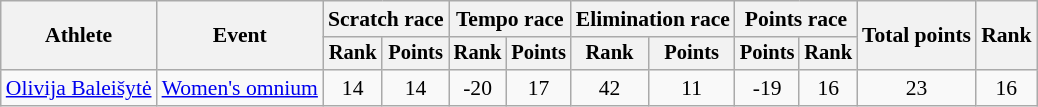<table class="wikitable" style="font-size:90%">
<tr>
<th rowspan="2">Athlete</th>
<th rowspan="2">Event</th>
<th colspan=2>Scratch race</th>
<th colspan="2">Tempo race</th>
<th colspan=2>Elimination race</th>
<th colspan=2>Points race</th>
<th rowspan=2>Total points</th>
<th rowspan=2>Rank</th>
</tr>
<tr style="font-size:95%">
<th>Rank</th>
<th>Points</th>
<th>Rank</th>
<th>Points</th>
<th>Rank</th>
<th>Points</th>
<th>Points</th>
<th>Rank</th>
</tr>
<tr align=center>
<td align=left><a href='#'>Olivija Baleišytė</a></td>
<td align=left><a href='#'>Women's omnium</a></td>
<td>14</td>
<td>14</td>
<td>-20</td>
<td>17</td>
<td>42</td>
<td>11</td>
<td>-19</td>
<td>16</td>
<td>23</td>
<td>16</td>
</tr>
</table>
